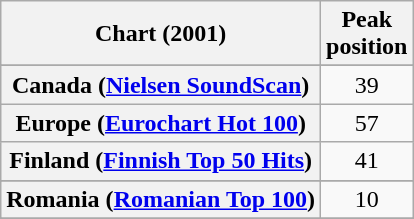<table class="wikitable sortable plainrowheaders" style="text-align:center">
<tr>
<th scope="col">Chart (2001)</th>
<th scope="col">Peak<br>position</th>
</tr>
<tr>
</tr>
<tr>
</tr>
<tr>
<th scope="row">Canada (<a href='#'>Nielsen SoundScan</a>)</th>
<td style="text-align:center;">39</td>
</tr>
<tr>
<th scope="row">Europe (<a href='#'>Eurochart Hot 100</a>)</th>
<td>57</td>
</tr>
<tr>
<th scope="row">Finland (<a href='#'>Finnish Top 50 Hits</a>)</th>
<td>41</td>
</tr>
<tr>
</tr>
<tr>
</tr>
<tr>
</tr>
<tr>
</tr>
<tr>
<th scope="row">Romania (<a href='#'>Romanian Top 100</a>)</th>
<td>10</td>
</tr>
<tr>
</tr>
<tr>
</tr>
<tr>
</tr>
<tr>
</tr>
<tr>
</tr>
<tr>
</tr>
<tr>
</tr>
</table>
